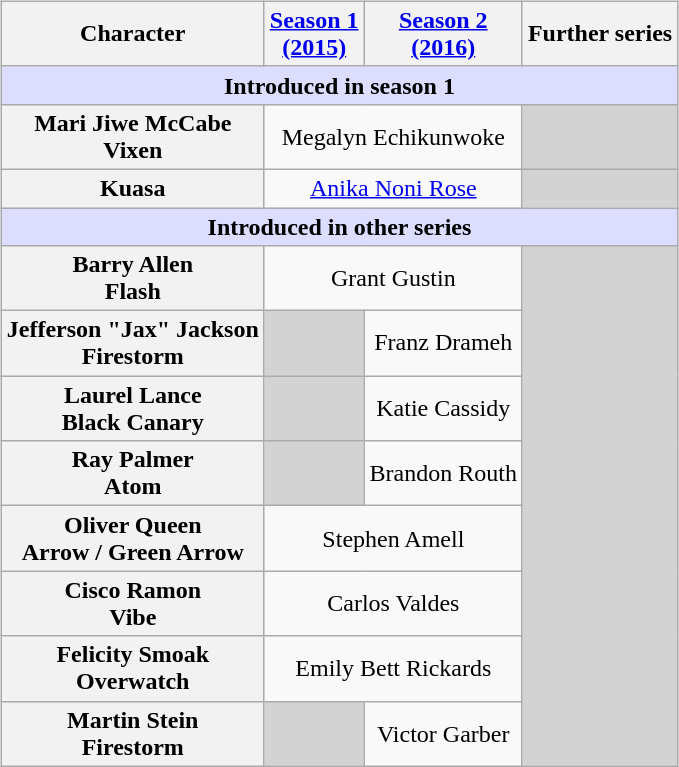<table class="toccolours collapsible" style="width:100%; background:inherit">
<tr>
<td><br><table class="wikitable" style="text-align:center;">
<tr>
<th scope="col">Character</th>
<th scope="col"><a href='#'>Season 1<br>(2015)</a></th>
<th scope="col"><a href='#'>Season 2<br>(2016)</a></th>
<th scope="col">Further series</th>
</tr>
<tr>
<th colspan="4" scope="row" style="background-color:#ddf;">Introduced in season 1</th>
</tr>
<tr>
<th scope="row">Mari Jiwe McCabe<br>Vixen</th>
<td colspan="2">Megalyn Echikunwoke</td>
<td style="background-color:lightgrey;"><a href='#'></a>  <a href='#'></a></td>
</tr>
<tr>
<th scope="row">Kuasa</th>
<td colspan="2"><a href='#'>Anika Noni Rose</a></td>
<td style="background-color:lightgrey;"><a href='#'></a></td>
</tr>
<tr>
<th colspan="4" style="background-color:#ddf;" scope="row"> Introduced in other series</th>
</tr>
<tr>
<th scope="row">Barry Allen<br>Flash</th>
<td colspan="2">Grant Gustin</td>
<td rowspan="8" style="background-color:lightgrey;"> </td>
</tr>
<tr>
<th scope="row">Jefferson "Jax" Jackson<br>Firestorm</th>
<td style="background-color:lightgrey;"> </td>
<td>Franz Drameh</td>
</tr>
<tr>
<th scope="row">Laurel Lance<br>Black Canary</th>
<td style="background-color:lightgrey;"> </td>
<td>Katie Cassidy</td>
</tr>
<tr>
<th scope="row">Ray Palmer<br>Atom</th>
<td style="background-color:lightgrey;"> </td>
<td>Brandon Routh</td>
</tr>
<tr>
<th scope="row">Oliver Queen<br>Arrow / Green Arrow</th>
<td colspan="2">Stephen Amell</td>
</tr>
<tr>
<th scope="row">Cisco Ramon<br>Vibe</th>
<td colspan="2">Carlos Valdes</td>
</tr>
<tr>
<th scope="row">Felicity Smoak<br>Overwatch</th>
<td colspan="2">Emily Bett Rickards</td>
</tr>
<tr>
<th scope="row">Martin Stein<br>Firestorm</th>
<td style="background-color:lightgrey;"> </td>
<td>Victor Garber</td>
</tr>
</table>
</td>
</tr>
</table>
